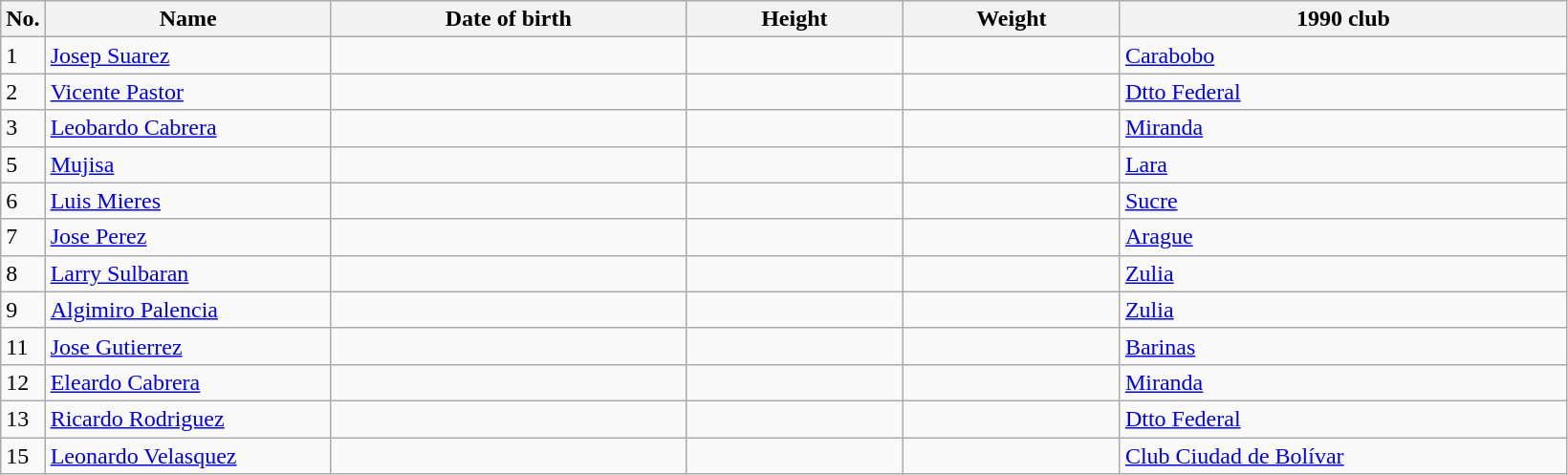<table class=wikitable sortable style=font-size:100%; text-align:center;>
<tr>
<th>No.</th>
<th style=width:12em>Name</th>
<th style=width:15em>Date of birth</th>
<th style=width:9em>Height</th>
<th style=width:9em>Weight</th>
<th style=width:19em>1990 club</th>
</tr>
<tr>
<td>1</td>
<td><a href='#'>Josep Suarez</a></td>
<td></td>
<td></td>
<td></td>
<td><a href='#'>Carabobo</a></td>
</tr>
<tr>
<td>2</td>
<td><a href='#'>Vicente Pastor</a></td>
<td></td>
<td></td>
<td></td>
<td><a href='#'>Dtto Federal</a></td>
</tr>
<tr>
<td>3</td>
<td><a href='#'>Leobardo Cabrera</a></td>
<td></td>
<td></td>
<td></td>
<td><a href='#'>Miranda</a></td>
</tr>
<tr>
<td>5</td>
<td><a href='#'>Mujisa</a></td>
<td></td>
<td></td>
<td></td>
<td><a href='#'>Lara</a></td>
</tr>
<tr>
<td>6</td>
<td><a href='#'>Luis Mieres</a></td>
<td></td>
<td></td>
<td></td>
<td><a href='#'>Sucre</a></td>
</tr>
<tr>
<td>7</td>
<td><a href='#'>Jose Perez</a></td>
<td></td>
<td></td>
<td></td>
<td><a href='#'>Arague</a></td>
</tr>
<tr>
<td>8</td>
<td><a href='#'>Larry Sulbaran</a></td>
<td></td>
<td></td>
<td></td>
<td><a href='#'>Zulia</a></td>
</tr>
<tr>
<td>9</td>
<td><a href='#'>Algimiro Palencia</a></td>
<td></td>
<td></td>
<td></td>
<td><a href='#'>Zulia</a></td>
</tr>
<tr>
<td>11</td>
<td><a href='#'>Jose Gutierrez</a></td>
<td></td>
<td></td>
<td></td>
<td><a href='#'>Barinas</a></td>
</tr>
<tr>
<td>12</td>
<td><a href='#'>Eleardo Cabrera</a></td>
<td></td>
<td></td>
<td></td>
<td><a href='#'>Miranda</a></td>
</tr>
<tr>
<td>13</td>
<td><a href='#'>Ricardo Rodriguez</a></td>
<td></td>
<td></td>
<td></td>
<td><a href='#'>Dtto Federal</a></td>
</tr>
<tr>
<td>15</td>
<td><a href='#'>Leonardo Velasquez</a></td>
<td></td>
<td></td>
<td></td>
<td><a href='#'>Club Ciudad de Bolívar</a></td>
</tr>
</table>
